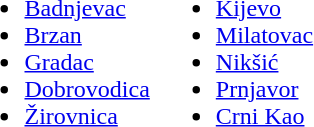<table>
<tr valign=top>
<td><br><ul><li><a href='#'>Badnjevac</a></li><li><a href='#'>Brzan</a></li><li><a href='#'>Gradac</a></li><li><a href='#'>Dobrovodica</a></li><li><a href='#'>Žirovnica</a></li></ul></td>
<td><br><ul><li><a href='#'>Kijevo</a></li><li><a href='#'>Milatovac</a></li><li><a href='#'>Nikšić</a></li><li><a href='#'>Prnjavor</a></li><li><a href='#'>Crni Kao</a></li></ul></td>
</tr>
</table>
